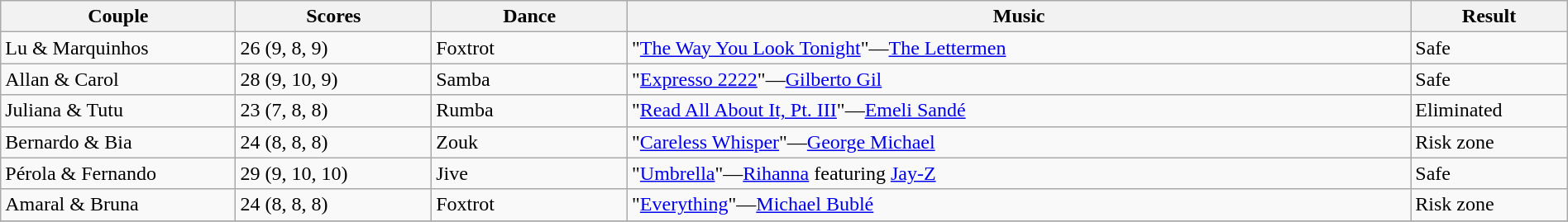<table class="wikitable sortable" style="width:100%;">
<tr>
<th width="15.0%">Couple</th>
<th width="12.5%">Scores</th>
<th width="12.5%">Dance</th>
<th width="50.0%">Music</th>
<th width="10.0%">Result</th>
</tr>
<tr>
<td>Lu & Marquinhos</td>
<td>26 (9, 8, 9)</td>
<td>Foxtrot</td>
<td>"<a href='#'>The Way You Look Tonight</a>"—<a href='#'>The Lettermen</a></td>
<td>Safe</td>
</tr>
<tr>
<td>Allan & Carol</td>
<td>28 (9, 10, 9)</td>
<td>Samba</td>
<td>"<a href='#'>Expresso 2222</a>"—<a href='#'>Gilberto Gil</a></td>
<td>Safe</td>
</tr>
<tr>
<td>Juliana & Tutu</td>
<td>23 (7, 8, 8)</td>
<td>Rumba</td>
<td>"<a href='#'>Read All About It, Pt. III</a>"—<a href='#'>Emeli Sandé</a></td>
<td>Eliminated</td>
</tr>
<tr>
<td>Bernardo & Bia</td>
<td>24 (8, 8, 8)</td>
<td>Zouk</td>
<td>"<a href='#'>Careless Whisper</a>"—<a href='#'>George Michael</a></td>
<td>Risk zone</td>
</tr>
<tr>
<td>Pérola & Fernando</td>
<td>29 (9, 10, 10)</td>
<td>Jive</td>
<td>"<a href='#'>Umbrella</a>"—<a href='#'>Rihanna</a> featuring <a href='#'>Jay-Z</a></td>
<td>Safe</td>
</tr>
<tr>
<td>Amaral & Bruna</td>
<td>24 (8, 8, 8)</td>
<td>Foxtrot</td>
<td>"<a href='#'>Everything</a>"—<a href='#'>Michael Bublé</a></td>
<td>Risk zone</td>
</tr>
<tr>
</tr>
</table>
